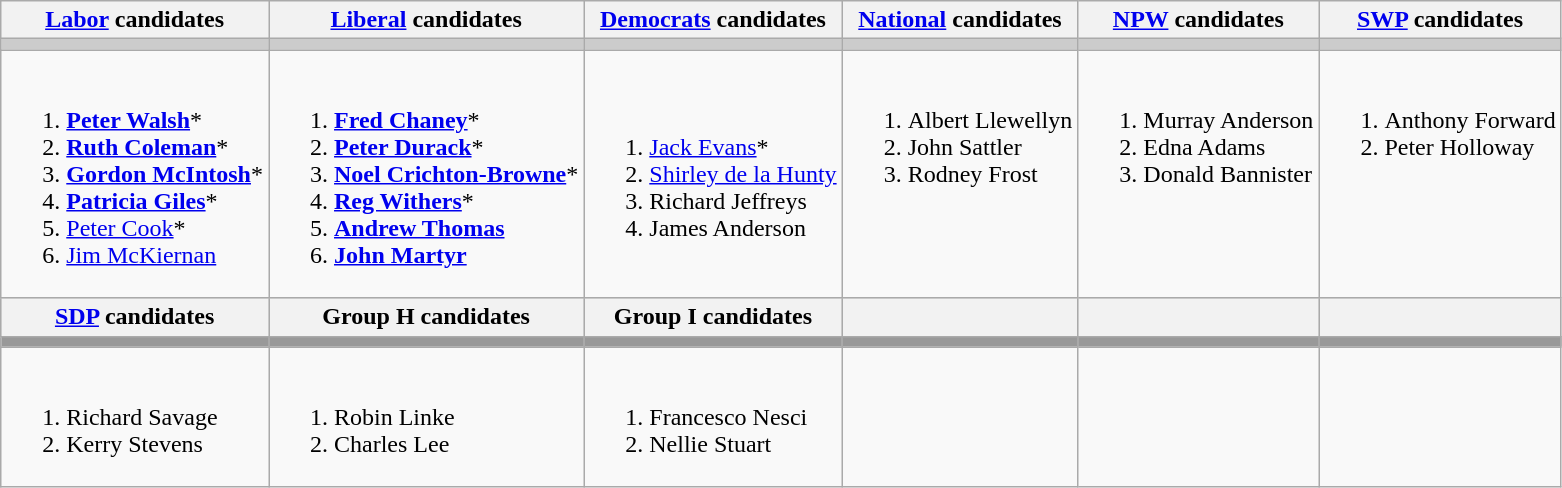<table class="wikitable">
<tr>
<th><a href='#'>Labor</a> candidates</th>
<th><a href='#'>Liberal</a> candidates</th>
<th><a href='#'>Democrats</a> candidates</th>
<th><a href='#'>National</a> candidates</th>
<th><a href='#'>NPW</a> candidates</th>
<th><a href='#'>SWP</a> candidates</th>
</tr>
<tr bgcolor="#cccccc">
<td></td>
<td></td>
<td></td>
<td></td>
<td></td>
<td></td>
</tr>
<tr>
<td><br><ol><li><strong><a href='#'>Peter Walsh</a></strong>*</li><li><strong><a href='#'>Ruth Coleman</a></strong>*</li><li><strong><a href='#'>Gordon McIntosh</a></strong>*</li><li><strong><a href='#'>Patricia Giles</a></strong>*</li><li><a href='#'>Peter Cook</a>*</li><li><a href='#'>Jim McKiernan</a></li></ol></td>
<td><br><ol><li><strong><a href='#'>Fred Chaney</a></strong>*</li><li><strong><a href='#'>Peter Durack</a></strong>*</li><li><strong><a href='#'>Noel Crichton-Browne</a></strong>*</li><li><strong><a href='#'>Reg Withers</a></strong>*</li><li><strong><a href='#'>Andrew Thomas</a></strong></li><li><strong><a href='#'>John Martyr</a></strong></li></ol></td>
<td><br><ol><li><a href='#'>Jack Evans</a>*</li><li><a href='#'>Shirley de la Hunty</a></li><li>Richard Jeffreys</li><li>James Anderson</li></ol></td>
<td valign=top><br><ol><li>Albert Llewellyn</li><li>John Sattler</li><li>Rodney Frost</li></ol></td>
<td valign=top><br><ol><li>Murray Anderson</li><li>Edna Adams</li><li>Donald Bannister</li></ol></td>
<td valign=top><br><ol><li>Anthony Forward</li><li>Peter Holloway</li></ol></td>
</tr>
<tr bgcolor="#cccccc">
<th><a href='#'>SDP</a> candidates</th>
<th>Group H candidates</th>
<th>Group I candidates</th>
<th></th>
<th></th>
<th></th>
</tr>
<tr bgcolor="#cccccc">
<td bgcolor="#999999"></td>
<td bgcolor="#999999"></td>
<td bgcolor="#999999"></td>
<td bgcolor="#999999"></td>
<td bgcolor="#999999"></td>
<td bgcolor="#999999"></td>
</tr>
<tr>
<td valign=top><br><ol><li>Richard Savage</li><li>Kerry Stevens</li></ol></td>
<td valign=top><br><ol><li>Robin Linke</li><li>Charles Lee</li></ol></td>
<td valign=top><br><ol><li>Francesco Nesci</li><li>Nellie Stuart</li></ol></td>
<td valign=top></td>
<td valign=top></td>
<td valign=top></td>
</tr>
</table>
